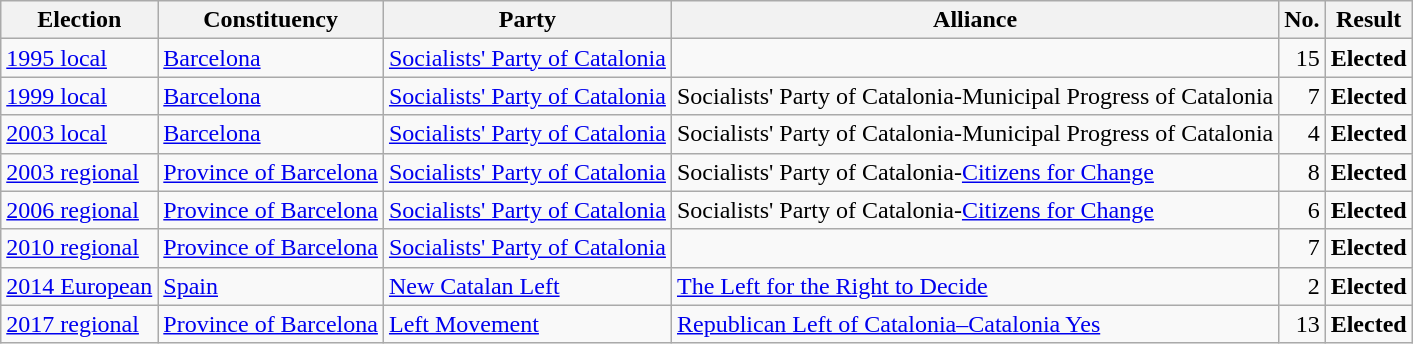<table class="wikitable" style="text-align:left;">
<tr>
<th scope=col>Election</th>
<th scope=col>Constituency</th>
<th scope=col>Party</th>
<th scope=col>Alliance</th>
<th scope=col>No.</th>
<th scope=col>Result</th>
</tr>
<tr>
<td><a href='#'>1995 local</a></td>
<td><a href='#'>Barcelona</a></td>
<td><a href='#'>Socialists' Party of Catalonia</a></td>
<td></td>
<td align=right>15</td>
<td><strong>Elected</strong></td>
</tr>
<tr>
<td><a href='#'>1999 local</a></td>
<td><a href='#'>Barcelona</a></td>
<td><a href='#'>Socialists' Party of Catalonia</a></td>
<td>Socialists' Party of Catalonia-Municipal Progress of Catalonia</td>
<td align=right>7</td>
<td><strong>Elected</strong></td>
</tr>
<tr>
<td><a href='#'>2003 local</a></td>
<td><a href='#'>Barcelona</a></td>
<td><a href='#'>Socialists' Party of Catalonia</a></td>
<td>Socialists' Party of Catalonia-Municipal Progress of Catalonia</td>
<td align=right>4</td>
<td><strong>Elected</strong></td>
</tr>
<tr>
<td><a href='#'>2003 regional</a></td>
<td><a href='#'>Province of Barcelona</a></td>
<td><a href='#'>Socialists' Party of Catalonia</a></td>
<td>Socialists' Party of Catalonia-<a href='#'>Citizens for Change</a></td>
<td align=right>8</td>
<td><strong>Elected</strong></td>
</tr>
<tr>
<td><a href='#'>2006 regional</a></td>
<td><a href='#'>Province of Barcelona</a></td>
<td><a href='#'>Socialists' Party of Catalonia</a></td>
<td>Socialists' Party of Catalonia-<a href='#'>Citizens for Change</a></td>
<td align=right>6</td>
<td><strong>Elected</strong></td>
</tr>
<tr>
<td><a href='#'>2010 regional</a></td>
<td><a href='#'>Province of Barcelona</a></td>
<td><a href='#'>Socialists' Party of Catalonia</a></td>
<td></td>
<td align=right>7</td>
<td><strong>Elected</strong></td>
</tr>
<tr>
<td><a href='#'>2014 European</a></td>
<td><a href='#'>Spain</a></td>
<td><a href='#'>New Catalan Left</a></td>
<td><a href='#'>The Left for the Right to Decide</a></td>
<td align=right>2</td>
<td><strong>Elected</strong></td>
</tr>
<tr>
<td><a href='#'>2017 regional</a></td>
<td><a href='#'>Province of Barcelona</a></td>
<td><a href='#'>Left Movement</a></td>
<td><a href='#'>Republican Left of Catalonia–Catalonia Yes</a></td>
<td align=right>13</td>
<td><strong>Elected</strong></td>
</tr>
</table>
